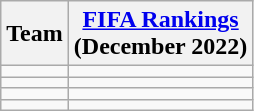<table class="wikitable sortable" style="text-align: left;">
<tr>
<th>Team</th>
<th><a href='#'>FIFA Rankings</a><br>(December 2022)</th>
</tr>
<tr>
<td></td>
<td></td>
</tr>
<tr>
<td></td>
<td></td>
</tr>
<tr>
<td></td>
<td></td>
</tr>
<tr>
<td></td>
<td></td>
</tr>
</table>
